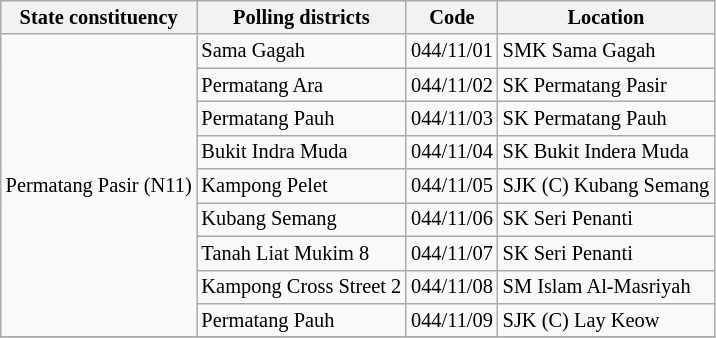<table class="wikitable sortable mw-collapsible" style="white-space:nowrap;font-size:85%">
<tr>
<th>State constituency</th>
<th>Polling districts</th>
<th>Code</th>
<th>Location</th>
</tr>
<tr>
<td rowspan="9">Permatang Pasir (N11)</td>
<td>Sama Gagah</td>
<td>044/11/01</td>
<td>SMK Sama Gagah</td>
</tr>
<tr>
<td>Permatang Ara</td>
<td>044/11/02</td>
<td>SK Permatang Pasir</td>
</tr>
<tr>
<td>Permatang Pauh</td>
<td>044/11/03</td>
<td>SK Permatang Pauh</td>
</tr>
<tr>
<td>Bukit Indra Muda</td>
<td>044/11/04</td>
<td>SK Bukit Indera Muda</td>
</tr>
<tr>
<td>Kampong Pelet</td>
<td>044/11/05</td>
<td>SJK (C) Kubang Semang</td>
</tr>
<tr>
<td>Kubang Semang</td>
<td>044/11/06</td>
<td>SK Seri Penanti</td>
</tr>
<tr>
<td>Tanah Liat Mukim 8</td>
<td>044/11/07</td>
<td>SK Seri Penanti</td>
</tr>
<tr>
<td>Kampong Cross Street 2</td>
<td>044/11/08</td>
<td>SM Islam Al-Masriyah</td>
</tr>
<tr>
<td>Permatang Pauh</td>
<td>044/11/09</td>
<td>SJK (C) Lay Keow</td>
</tr>
<tr>
</tr>
</table>
